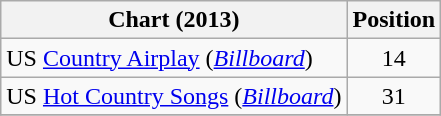<table class="wikitable sortable">
<tr>
<th scope="col">Chart (2013)</th>
<th scope="col">Position</th>
</tr>
<tr>
<td>US <a href='#'>Country Airplay</a> (<em><a href='#'>Billboard</a></em>)</td>
<td align="center">14</td>
</tr>
<tr>
<td>US <a href='#'>Hot Country Songs</a> (<em><a href='#'>Billboard</a></em>)</td>
<td align="center">31</td>
</tr>
<tr>
</tr>
</table>
